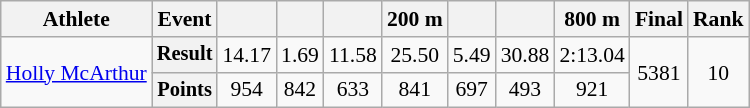<table class="wikitable" style="font-size:90%;">
<tr>
<th>Athlete</th>
<th>Event</th>
<th></th>
<th></th>
<th></th>
<th>200 m</th>
<th></th>
<th></th>
<th>800 m</th>
<th>Final</th>
<th>Rank</th>
</tr>
<tr align=center>
<td style="text-align:left;" rowspan="2"><a href='#'>Holly McArthur</a></td>
<th style="font-size:95%">Result</th>
<td>14.17</td>
<td>1.69</td>
<td>11.58</td>
<td>25.50</td>
<td>5.49</td>
<td>30.88</td>
<td>2:13.04</td>
<td rowspan=2>5381</td>
<td rowspan=2>10</td>
</tr>
<tr align=center>
<th style="font-size:95%">Points</th>
<td>954</td>
<td>842</td>
<td>633</td>
<td>841</td>
<td>697</td>
<td>493</td>
<td>921</td>
</tr>
</table>
